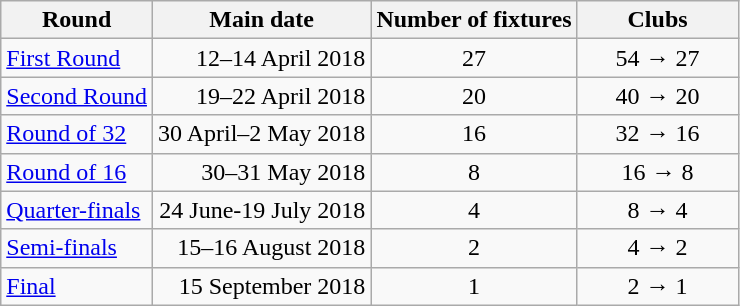<table class="wikitable" style="text-align:center">
<tr>
<th>Round</th>
<th>Main date</th>
<th>Number of fixtures</th>
<th width=100>Clubs</th>
</tr>
<tr>
<td align=left><a href='#'>First Round</a></td>
<td align=right>12–14 April 2018</td>
<td>27</td>
<td>54 → 27</td>
</tr>
<tr>
<td align=left><a href='#'>Second Round</a></td>
<td align=right>19–22 April 2018</td>
<td>20</td>
<td>40 → 20</td>
</tr>
<tr>
<td align=left><a href='#'>Round of 32</a></td>
<td align=right>30 April–2 May 2018</td>
<td>16</td>
<td>32 → 16</td>
</tr>
<tr>
<td align=left><a href='#'>Round of 16</a></td>
<td align=right>30–31 May 2018</td>
<td>8</td>
<td>16 → 8</td>
</tr>
<tr>
<td align=left><a href='#'>Quarter-finals</a></td>
<td align=right>24 June-19 July 2018</td>
<td>4</td>
<td>8 → 4</td>
</tr>
<tr>
<td align=left><a href='#'>Semi-finals</a></td>
<td align=right>15–16 August 2018</td>
<td>2</td>
<td>4 → 2</td>
</tr>
<tr>
<td align=left><a href='#'>Final</a></td>
<td align=right>15 September 2018</td>
<td>1</td>
<td>2 → 1</td>
</tr>
</table>
